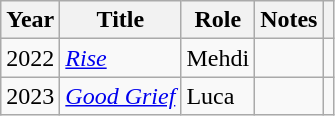<table class="wikitable sortable">
<tr>
<th>Year</th>
<th>Title</th>
<th>Role</th>
<th class="unsortable">Notes</th>
<th scope="col"></th>
</tr>
<tr>
<td>2022</td>
<td><em><a href='#'>Rise</a></em></td>
<td>Mehdi</td>
<td></td>
<td align="center"></td>
</tr>
<tr>
<td>2023</td>
<td><em><a href='#'>Good Grief</a></em></td>
<td>Luca</td>
<td></td>
<td align="center"></td>
</tr>
</table>
